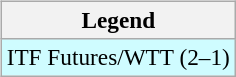<table>
<tr valign=top>
<td><br><table class="wikitable" style=font-size:97%>
<tr>
<th>Legend</th>
</tr>
<tr style="background:#cffcff;">
<td>ITF Futures/WTT (2–1)</td>
</tr>
</table>
</td>
<td></td>
</tr>
</table>
